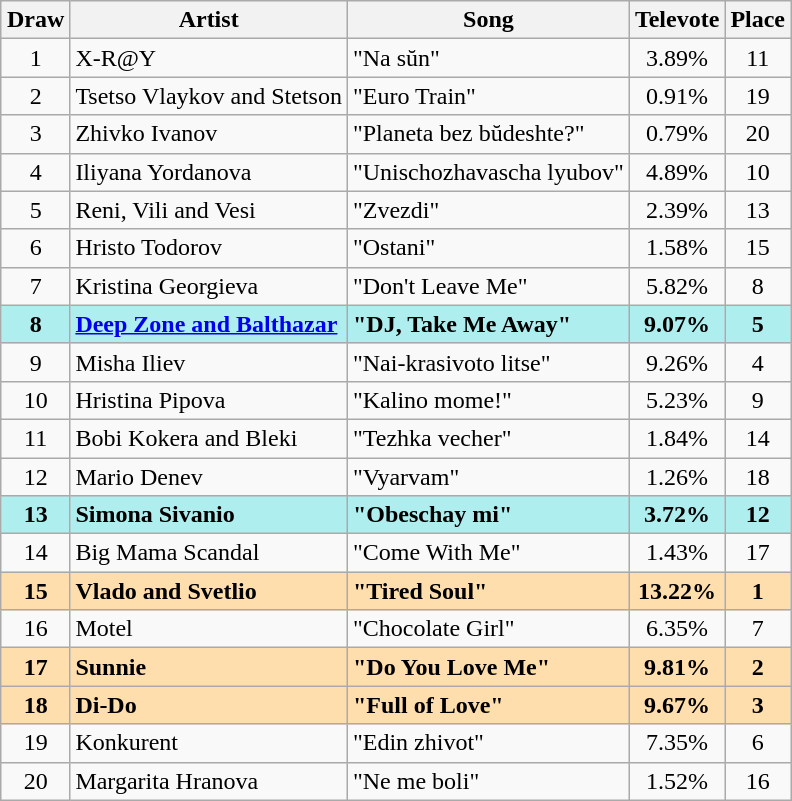<table class="sortable wikitable" style="margin: 1em auto 1em auto; text-align:center">
<tr>
<th>Draw</th>
<th>Artist</th>
<th>Song</th>
<th>Televote</th>
<th>Place</th>
</tr>
<tr>
<td>1</td>
<td align="left">X-R@Y</td>
<td align="left">"Na sŭn"</td>
<td>3.89%</td>
<td>11</td>
</tr>
<tr>
<td>2</td>
<td align="left">Tsetso Vlaykov and Stetson</td>
<td align="left">"Euro Train"</td>
<td>0.91%</td>
<td>19</td>
</tr>
<tr>
<td>3</td>
<td align="left">Zhivko Ivanov</td>
<td align="left">"Planeta bez bŭdeshte?"</td>
<td>0.79%</td>
<td>20</td>
</tr>
<tr>
<td>4</td>
<td align="left">Iliyana Yordanova</td>
<td align="left">"Unischozhavascha lyubov"</td>
<td>4.89%</td>
<td>10</td>
</tr>
<tr>
<td>5</td>
<td align="left">Reni, Vili and Vesi</td>
<td align="left">"Zvezdi"</td>
<td>2.39%</td>
<td>13</td>
</tr>
<tr>
<td>6</td>
<td align="left">Hristo Todorov</td>
<td align="left">"Ostani"</td>
<td>1.58%</td>
<td>15</td>
</tr>
<tr>
<td>7</td>
<td align="left">Kristina Georgieva</td>
<td align="left">"Don't Leave Me"</td>
<td>5.82%</td>
<td>8</td>
</tr>
<tr style="font-weight:bold; background:paleturquoise;">
<td>8</td>
<td align="left"><a href='#'>Deep Zone and Balthazar</a></td>
<td align="left">"DJ, Take Me Away"</td>
<td>9.07%</td>
<td>5</td>
</tr>
<tr>
<td>9</td>
<td align="left">Misha Iliev</td>
<td align="left">"Nai-krasivoto litse"</td>
<td>9.26%</td>
<td>4</td>
</tr>
<tr>
<td>10</td>
<td align="left">Hristina Pipova</td>
<td align="left">"Kalino mome!"</td>
<td>5.23%</td>
<td>9</td>
</tr>
<tr>
<td>11</td>
<td align="left">Bobi Kokera and Bleki</td>
<td align="left">"Tezhka vecher"</td>
<td>1.84%</td>
<td>14</td>
</tr>
<tr>
<td>12</td>
<td align="left">Mario Denev</td>
<td align="left">"Vyarvam"</td>
<td>1.26%</td>
<td>18</td>
</tr>
<tr style="font-weight:bold; background:paleturquoise;">
<td>13</td>
<td align="left">Simona Sivanio</td>
<td align="left">"Obeschay mi"</td>
<td>3.72%</td>
<td>12</td>
</tr>
<tr>
<td>14</td>
<td align="left">Big Mama Scandal</td>
<td align="left">"Come With Me"</td>
<td>1.43%</td>
<td>17</td>
</tr>
<tr style="font-weight:bold; background:navajowhite;">
<td>15</td>
<td align="left">Vlado and Svetlio</td>
<td align="left">"Tired Soul"</td>
<td>13.22%</td>
<td>1</td>
</tr>
<tr>
<td>16</td>
<td align="left">Motel</td>
<td align="left">"Chocolate Girl"</td>
<td>6.35%</td>
<td>7</td>
</tr>
<tr style="font-weight:bold; background:navajowhite;">
<td>17</td>
<td align="left">Sunnie</td>
<td align="left">"Do You Love Me"</td>
<td>9.81%</td>
<td>2</td>
</tr>
<tr style="font-weight:bold; background:navajowhite;">
<td>18</td>
<td align="left">Di-Do</td>
<td align="left">"Full of Love"</td>
<td>9.67%</td>
<td>3</td>
</tr>
<tr>
<td>19</td>
<td align="left">Konkurent</td>
<td align="left">"Edin zhivot"</td>
<td>7.35%</td>
<td>6</td>
</tr>
<tr>
<td>20</td>
<td align="left">Margarita Hranova</td>
<td align="left">"Ne me boli"</td>
<td>1.52%</td>
<td>16</td>
</tr>
</table>
